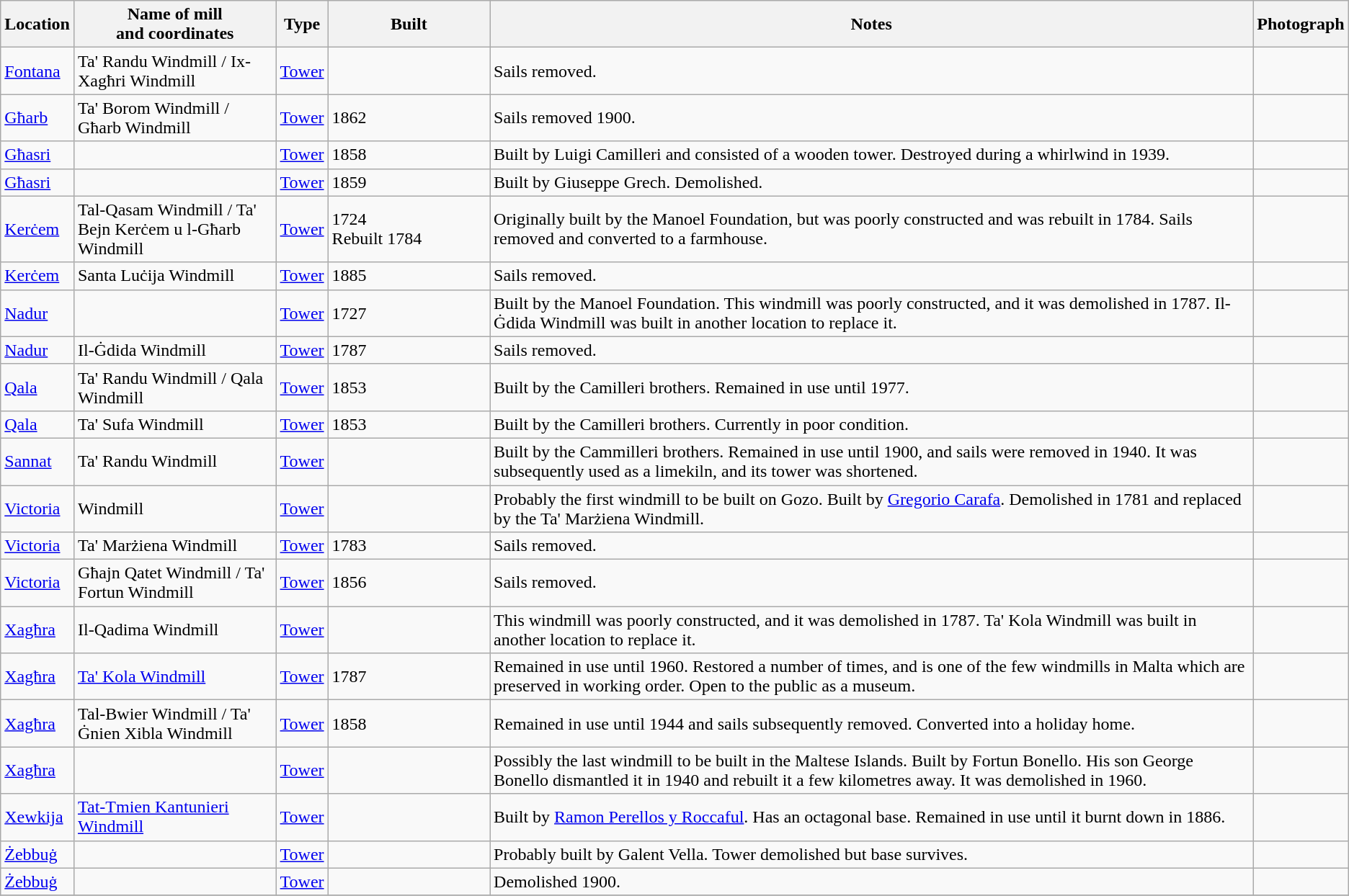<table class="wikitable sortable">
<tr>
<th>Location</th>
<th style ="width:15%">Name of mill<br>and coordinates</th>
<th>Type</th>
<th style ="width:12%">Built</th>
<th class="unsortable">Notes</th>
<th class="unsortable">Photograph</th>
</tr>
<tr>
<td><a href='#'>Fontana</a></td>
<td>Ta' Randu Windmill / Ix-Xagħri Windmill<br></td>
<td><a href='#'>Tower</a></td>
<td></td>
<td>Sails removed.</td>
<td></td>
</tr>
<tr>
<td><a href='#'>Għarb</a></td>
<td>Ta' Borom Windmill / Għarb Windmill<br></td>
<td><a href='#'>Tower</a></td>
<td>1862</td>
<td>Sails removed  1900.</td>
<td></td>
</tr>
<tr>
<td><a href='#'>Għasri</a></td>
<td></td>
<td><a href='#'>Tower</a></td>
<td>1858</td>
<td>Built by Luigi Camilleri and consisted of a wooden tower. Destroyed during a whirlwind in  1939.</td>
<td></td>
</tr>
<tr>
<td><a href='#'>Għasri</a></td>
<td></td>
<td><a href='#'>Tower</a></td>
<td>1859</td>
<td>Built by Giuseppe Grech. Demolished.</td>
<td></td>
</tr>
<tr>
<td><a href='#'>Kerċem</a></td>
<td>Tal-Qasam Windmill / Ta' Bejn Kerċem u l-Għarb Windmill<br></td>
<td><a href='#'>Tower</a></td>
<td>1724<br>Rebuilt 1784</td>
<td>Originally built by the Manoel Foundation, but was poorly constructed and was rebuilt in 1784. Sails removed and converted to a farmhouse.</td>
<td></td>
</tr>
<tr>
<td><a href='#'>Kerċem</a></td>
<td>Santa Luċija Windmill<br></td>
<td><a href='#'>Tower</a></td>
<td>1885</td>
<td>Sails removed.</td>
<td></td>
</tr>
<tr>
<td><a href='#'>Nadur</a></td>
<td></td>
<td><a href='#'>Tower</a></td>
<td>1727</td>
<td>Built by the Manoel Foundation. This windmill was poorly constructed, and it was demolished in  1787. Il-Ġdida Windmill was built in another location to replace it.</td>
<td></td>
</tr>
<tr>
<td><a href='#'>Nadur</a></td>
<td>Il-Ġdida Windmill<br></td>
<td><a href='#'>Tower</a></td>
<td>1787</td>
<td>Sails removed.</td>
<td></td>
</tr>
<tr>
<td><a href='#'>Qala</a></td>
<td>Ta' Randu Windmill / Qala Windmill<br></td>
<td><a href='#'>Tower</a></td>
<td>1853</td>
<td>Built by the Camilleri brothers. Remained in use until 1977.</td>
<td></td>
</tr>
<tr>
<td><a href='#'>Qala</a></td>
<td>Ta' Sufa Windmill<br></td>
<td><a href='#'>Tower</a></td>
<td>1853</td>
<td>Built by the Camilleri brothers. Currently in poor condition.</td>
<td></td>
</tr>
<tr>
<td><a href='#'>Sannat</a></td>
<td>Ta' Randu Windmill<br></td>
<td><a href='#'>Tower</a></td>
<td></td>
<td>Built by the Cammilleri brothers. Remained in use until  1900, and sails were removed in  1940. It was subsequently used as a limekiln, and its tower was shortened.</td>
<td></td>
</tr>
<tr>
<td><a href='#'>Victoria</a></td>
<td>Windmill<br></td>
<td><a href='#'>Tower</a></td>
<td></td>
<td>Probably the first windmill to be built on Gozo. Built by <a href='#'>Gregorio Carafa</a>. Demolished in 1781 and replaced by the Ta' Marżiena Windmill.</td>
<td></td>
</tr>
<tr>
<td><a href='#'>Victoria</a></td>
<td>Ta' Marżiena Windmill<br></td>
<td><a href='#'>Tower</a></td>
<td>1783</td>
<td>Sails removed.</td>
<td></td>
</tr>
<tr>
<td><a href='#'>Victoria</a></td>
<td>Għajn Qatet Windmill / Ta' Fortun Windmill<br></td>
<td><a href='#'>Tower</a></td>
<td>1856</td>
<td>Sails removed.</td>
<td></td>
</tr>
<tr>
<td><a href='#'>Xagħra</a></td>
<td>Il-Qadima Windmill</td>
<td><a href='#'>Tower</a></td>
<td></td>
<td>This windmill was poorly constructed, and it was demolished in  1787. Ta' Kola Windmill was built in another location to replace it.</td>
<td></td>
</tr>
<tr>
<td><a href='#'>Xagħra</a></td>
<td><a href='#'>Ta' Kola Windmill</a><br></td>
<td><a href='#'>Tower</a></td>
<td>1787</td>
<td>Remained in use until 1960. Restored a number of times, and is one of the few windmills in Malta which are preserved in working order. Open to the public as a museum.</td>
<td></td>
</tr>
<tr>
<td><a href='#'>Xagħra</a></td>
<td>Tal-Bwier Windmill / Ta' Ġnien Xibla Windmill<br></td>
<td><a href='#'>Tower</a></td>
<td>1858</td>
<td>Remained in use until 1944 and sails subsequently removed. Converted into a holiday home.</td>
<td></td>
</tr>
<tr>
<td><a href='#'>Xagħra</a></td>
<td></td>
<td><a href='#'>Tower</a></td>
<td></td>
<td>Possibly the last windmill to be built in the Maltese Islands. Built by Fortun Bonello. His son George Bonello dismantled it in  1940 and rebuilt it a few kilometres away. It was demolished in  1960.</td>
<td></td>
</tr>
<tr>
<td><a href='#'>Xewkija</a></td>
<td><a href='#'>Tat-Tmien Kantunieri Windmill</a><br></td>
<td><a href='#'>Tower</a></td>
<td></td>
<td>Built by <a href='#'>Ramon Perellos y Roccaful</a>. Has an octagonal base. Remained in use until it burnt down in 1886.</td>
<td></td>
</tr>
<tr>
<td><a href='#'>Żebbuġ</a></td>
<td></td>
<td><a href='#'>Tower</a></td>
<td></td>
<td>Probably built by Galent Vella. Tower demolished but base survives.</td>
<td></td>
</tr>
<tr>
<td><a href='#'>Żebbuġ</a></td>
<td></td>
<td><a href='#'>Tower</a></td>
<td></td>
<td>Demolished  1900.</td>
<td></td>
</tr>
<tr>
</tr>
</table>
